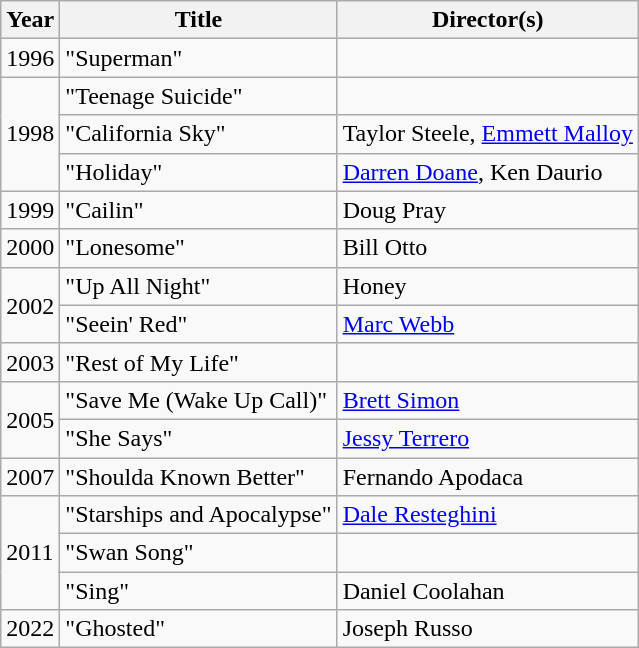<table class="wikitable">
<tr>
<th>Year</th>
<th>Title</th>
<th>Director(s)</th>
</tr>
<tr>
<td>1996</td>
<td>"Superman"</td>
<td></td>
</tr>
<tr>
<td rowspan="3">1998</td>
<td>"Teenage Suicide"</td>
<td></td>
</tr>
<tr>
<td>"California Sky"</td>
<td>Taylor Steele, <a href='#'>Emmett Malloy</a></td>
</tr>
<tr>
<td>"Holiday"</td>
<td><a href='#'>Darren Doane</a>, Ken Daurio</td>
</tr>
<tr>
<td>1999</td>
<td>"Cailin"</td>
<td>Doug Pray</td>
</tr>
<tr>
<td>2000</td>
<td>"Lonesome"</td>
<td>Bill Otto</td>
</tr>
<tr>
<td rowspan="2">2002</td>
<td>"Up All Night"</td>
<td>Honey</td>
</tr>
<tr>
<td>"Seein' Red"</td>
<td><a href='#'>Marc Webb</a></td>
</tr>
<tr>
<td>2003</td>
<td>"Rest of My Life"</td>
<td></td>
</tr>
<tr>
<td rowspan="2">2005</td>
<td>"Save Me (Wake Up Call)"</td>
<td><a href='#'>Brett Simon</a></td>
</tr>
<tr>
<td>"She Says"</td>
<td><a href='#'>Jessy Terrero</a></td>
</tr>
<tr>
<td>2007</td>
<td>"Shoulda Known Better"</td>
<td>Fernando Apodaca</td>
</tr>
<tr>
<td rowspan="3">2011</td>
<td>"Starships and Apocalypse"</td>
<td><a href='#'>Dale Resteghini</a></td>
</tr>
<tr>
<td>"Swan Song"</td>
<td></td>
</tr>
<tr>
<td>"Sing"</td>
<td>Daniel Coolahan</td>
</tr>
<tr>
<td>2022</td>
<td>"Ghosted"</td>
<td>Joseph Russo</td>
</tr>
</table>
